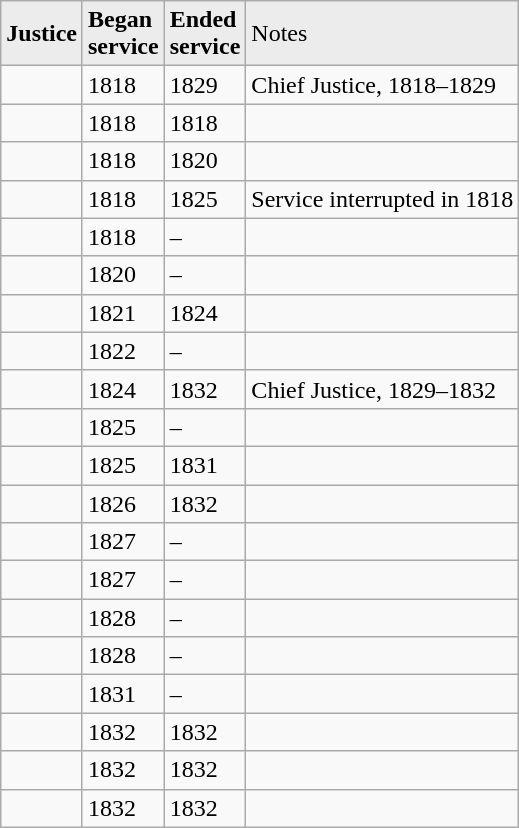<table class="sortable wikitable">
<tr bgcolor="#ececec">
<td><strong>Justice</strong></td>
<td><strong>Began<br>service</strong></td>
<td><strong>Ended<br>service</strong></td>
<td>Notes</td>
</tr>
<tr>
<td></td>
<td>1818</td>
<td>1829</td>
<td>Chief Justice, 1818–1829</td>
</tr>
<tr>
<td></td>
<td>1818</td>
<td>1818</td>
<td></td>
</tr>
<tr>
<td></td>
<td>1818</td>
<td>1820</td>
<td></td>
</tr>
<tr>
<td></td>
<td>1818</td>
<td>1825</td>
<td>Service interrupted in 1818</td>
</tr>
<tr>
<td></td>
<td>1818</td>
<td>–</td>
<td></td>
</tr>
<tr>
<td></td>
<td>1820</td>
<td>–</td>
<td></td>
</tr>
<tr>
<td></td>
<td>1821</td>
<td>1824</td>
<td></td>
</tr>
<tr>
<td></td>
<td>1822</td>
<td>–</td>
<td></td>
</tr>
<tr>
<td></td>
<td>1824</td>
<td>1832</td>
<td>Chief Justice, 1829–1832</td>
</tr>
<tr>
<td></td>
<td>1825</td>
<td>–</td>
<td></td>
</tr>
<tr>
<td></td>
<td>1825</td>
<td>1831</td>
<td></td>
</tr>
<tr>
<td></td>
<td>1826</td>
<td>1832</td>
<td></td>
</tr>
<tr>
<td></td>
<td>1827</td>
<td>–</td>
<td></td>
</tr>
<tr>
<td></td>
<td>1827</td>
<td>–</td>
<td></td>
</tr>
<tr>
<td></td>
<td>1828</td>
<td>–</td>
<td></td>
</tr>
<tr>
<td></td>
<td>1828</td>
<td>–</td>
<td></td>
</tr>
<tr>
<td></td>
<td>1831</td>
<td>–</td>
<td></td>
</tr>
<tr>
<td></td>
<td>1832</td>
<td>1832</td>
<td></td>
</tr>
<tr>
<td></td>
<td>1832</td>
<td>1832</td>
<td></td>
</tr>
<tr>
<td></td>
<td>1832</td>
<td>1832</td>
<td></td>
</tr>
</table>
